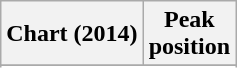<table class="wikitable sortable plainrowheaders" style="text-align:center">
<tr>
<th scope="col">Chart (2014)</th>
<th scope="col">Peak<br> position</th>
</tr>
<tr>
</tr>
<tr>
</tr>
</table>
